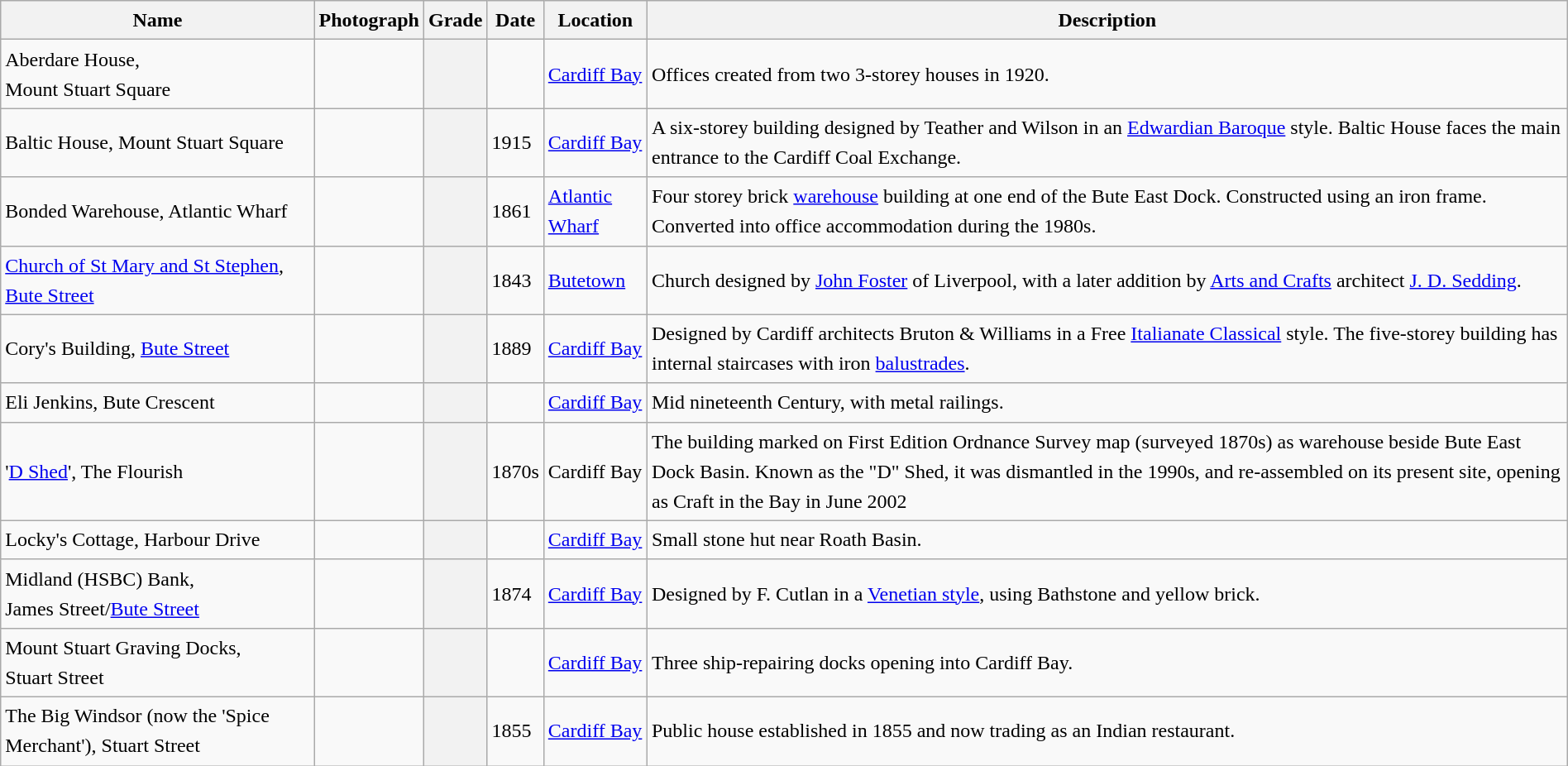<table class="wikitable sortable" style="width:100%;border:0px;text-align:left;line-height:150%;">
<tr>
<th>Name</th>
<th class="unsortable">Photograph</th>
<th class="unsortable">Grade</th>
<th>Date</th>
<th class="unsortable">Location</th>
<th class="unsortable">Description</th>
</tr>
<tr>
<td>Aberdare House, Mount Stuart Square</td>
<td></td>
<th></th>
<td></td>
<td><a href='#'>Cardiff Bay</a><br><small></small></td>
<td>Offices created from two 3-storey houses in 1920.</td>
</tr>
<tr>
<td>Baltic House, Mount Stuart Square</td>
<td></td>
<th></th>
<td>1915</td>
<td><a href='#'>Cardiff Bay</a><br><small></small></td>
<td>A six-storey building designed by Teather and Wilson in an <a href='#'>Edwardian Baroque</a> style. Baltic House faces the main entrance to the Cardiff Coal Exchange.</td>
</tr>
<tr>
<td>Bonded Warehouse, Atlantic Wharf</td>
<td></td>
<th></th>
<td>1861</td>
<td><a href='#'>Atlantic Wharf</a><br><small></small></td>
<td>Four storey brick <a href='#'>warehouse</a> building at one end of the Bute East Dock. Constructed using an iron frame. Converted into office accommodation during the 1980s.</td>
</tr>
<tr>
<td><a href='#'>Church of St Mary and St Stephen</a>, <a href='#'>Bute Street</a></td>
<td></td>
<th></th>
<td>1843</td>
<td><a href='#'>Butetown</a><br><small></small></td>
<td>Church designed by <a href='#'>John Foster</a> of Liverpool, with a later addition by <a href='#'>Arts and Crafts</a> architect <a href='#'>J. D. Sedding</a>.</td>
</tr>
<tr>
<td>Cory's Building, <a href='#'>Bute Street</a></td>
<td></td>
<th></th>
<td>1889</td>
<td><a href='#'>Cardiff Bay</a><br><small></small></td>
<td>Designed by Cardiff architects Bruton & Williams in a Free <a href='#'>Italianate Classical</a> style. The five-storey building has internal staircases with iron <a href='#'>balustrades</a>.</td>
</tr>
<tr>
<td>Eli Jenkins, Bute Crescent</td>
<td></td>
<th></th>
<td></td>
<td><a href='#'>Cardiff Bay</a><br><small></small></td>
<td>Mid nineteenth Century, with metal railings.</td>
</tr>
<tr>
<td>'<a href='#'>D Shed</a>', The Flourish</td>
<td></td>
<th></th>
<td>1870s</td>
<td>Cardiff Bay</td>
<td>The building marked on First Edition Ordnance Survey map (surveyed 1870s) as warehouse beside Bute East Dock Basin. Known as the "D" Shed, it was dismantled in the 1990s, and re-assembled on its present site, opening as Craft in the Bay in June 2002</td>
</tr>
<tr>
<td>Locky's Cottage, Harbour Drive</td>
<td></td>
<th></th>
<td></td>
<td><a href='#'>Cardiff Bay</a><br><small></small></td>
<td>Small stone hut near Roath Basin.</td>
</tr>
<tr>
<td>Midland (HSBC) Bank, James Street/<a href='#'>Bute Street</a></td>
<td></td>
<th></th>
<td>1874</td>
<td><a href='#'>Cardiff Bay</a><br><small></small></td>
<td>Designed by F. Cutlan in a <a href='#'>Venetian style</a>, using Bathstone and yellow brick.</td>
</tr>
<tr>
<td>Mount Stuart Graving Docks, Stuart Street</td>
<td></td>
<th></th>
<td></td>
<td><a href='#'>Cardiff Bay</a><br><small></small></td>
<td>Three ship-repairing docks opening into Cardiff Bay.</td>
</tr>
<tr>
<td>The Big Windsor (now the 'Spice Merchant'), Stuart Street</td>
<td></td>
<th></th>
<td>1855</td>
<td><a href='#'>Cardiff Bay</a><br><small></small></td>
<td>Public house established in 1855 and now trading as an Indian restaurant.</td>
</tr>
<tr>
</tr>
</table>
